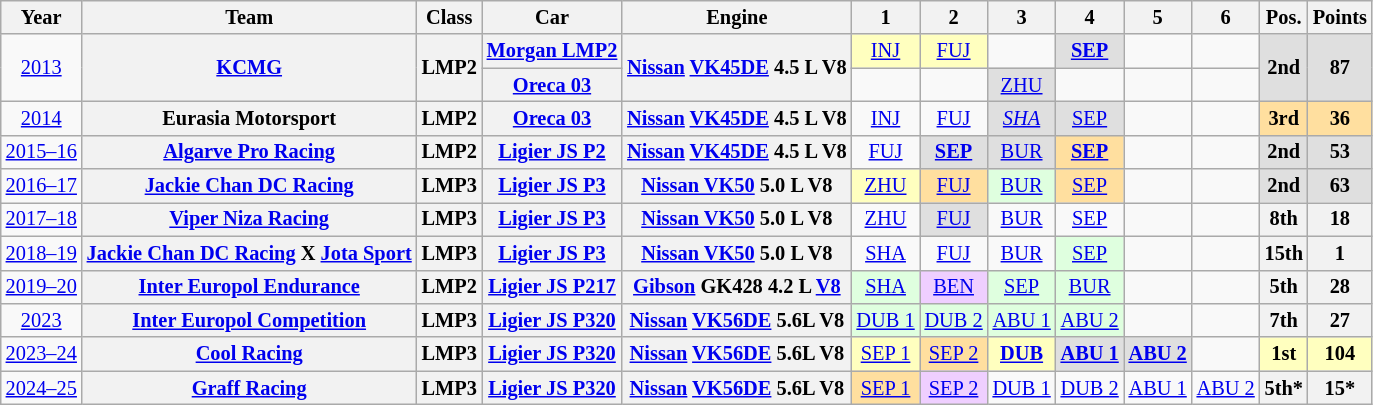<table class="wikitable" style="text-align:center; font-size:85%">
<tr>
<th>Year</th>
<th>Team</th>
<th>Class</th>
<th>Car</th>
<th>Engine</th>
<th>1</th>
<th>2</th>
<th>3</th>
<th>4</th>
<th>5</th>
<th>6</th>
<th>Pos.</th>
<th>Points</th>
</tr>
<tr>
<td rowspan="2"><a href='#'>2013</a></td>
<th rowspan="2"><a href='#'>KCMG</a></th>
<th rowspan="2">LMP2</th>
<th><a href='#'>Morgan LMP2</a></th>
<th rowspan="2"><a href='#'>Nissan</a> <a href='#'>VK45DE</a> 4.5 L V8</th>
<td style="background:#FFFFBF;"><a href='#'>INJ</a><br></td>
<td style="background:#FFFFBF;"><a href='#'>FUJ</a><br></td>
<td></td>
<td style="background:#DFDFDF;"><a href='#'><strong>SEP</strong></a><br></td>
<td></td>
<td></td>
<th rowspan="2" style="background:#DFDFDF;">2nd</th>
<th rowspan="2"  style="background:#DFDFDF;">87</th>
</tr>
<tr>
<th><a href='#'>Oreca 03</a></th>
<td></td>
<td></td>
<td style="background:#DFDFDF;"><a href='#'>ZHU</a><br></td>
<td></td>
<td></td>
<td></td>
</tr>
<tr>
<td><a href='#'>2014</a></td>
<th>Eurasia Motorsport</th>
<th>LMP2</th>
<th><a href='#'>Oreca 03</a></th>
<th><a href='#'>Nissan</a> <a href='#'>VK45DE</a> 4.5 L V8</th>
<td><a href='#'>INJ</a></td>
<td><a href='#'>FUJ</a></td>
<td style="background:#DFDFDF;"><a href='#'><em>SHA</em></a><br></td>
<td style="background:#DFDFDF;"><a href='#'>SEP</a><br></td>
<td></td>
<td></td>
<th style="background:#FFDF9F;">3rd</th>
<th style="background:#FFDF9F;">36</th>
</tr>
<tr>
<td><a href='#'>2015–16</a></td>
<th><a href='#'>Algarve Pro Racing</a></th>
<th>LMP2</th>
<th><a href='#'>Ligier JS P2</a></th>
<th><a href='#'>Nissan</a> <a href='#'>VK45DE</a> 4.5 L V8</th>
<td><a href='#'>FUJ</a></td>
<td style="background:#DFDFDF;"><strong><a href='#'>SEP</a></strong><br></td>
<td style="background:#DFDFDF;"><a href='#'>BUR</a><br></td>
<td style="background:#FFDF9F;"><strong><a href='#'>SEP</a></strong><br></td>
<td></td>
<td></td>
<th style="background:#DFDFDF;">2nd</th>
<th style="background:#DFDFDF;">53</th>
</tr>
<tr>
<td><a href='#'>2016–17</a></td>
<th><a href='#'>Jackie Chan DC Racing</a></th>
<th>LMP3</th>
<th><a href='#'>Ligier JS P3</a></th>
<th><a href='#'>Nissan VK50</a> 5.0 L V8</th>
<td style="background:#FFFFBF;"><a href='#'>ZHU</a><br></td>
<td style="background:#FFDF9F;"><a href='#'>FUJ</a><br></td>
<td style="background:#DFFFDF;"><a href='#'>BUR</a><br></td>
<td style="background:#FFDF9F;"><a href='#'>SEP</a><br></td>
<td></td>
<td></td>
<th style="background:#DFDFDF;">2nd</th>
<th style="background:#DFDFDF;">63</th>
</tr>
<tr>
<td><a href='#'>2017–18</a></td>
<th><a href='#'>Viper Niza Racing</a></th>
<th>LMP3</th>
<th><a href='#'>Ligier JS P3</a></th>
<th><a href='#'>Nissan VK50</a> 5.0 L V8</th>
<td><a href='#'>ZHU</a></td>
<td style="background:#DFDFDF;"><a href='#'>FUJ</a><br></td>
<td><a href='#'>BUR</a></td>
<td><a href='#'>SEP</a></td>
<td></td>
<td></td>
<th>8th</th>
<th>18</th>
</tr>
<tr>
<td><a href='#'>2018–19</a></td>
<th><a href='#'>Jackie Chan DC Racing</a> X <a href='#'>Jota Sport</a></th>
<th>LMP3</th>
<th><a href='#'>Ligier JS P3</a></th>
<th><a href='#'>Nissan VK50</a> 5.0 L V8</th>
<td><a href='#'>SHA</a></td>
<td><a href='#'>FUJ</a></td>
<td><a href='#'>BUR</a></td>
<td style="background:#DFFFDF;"><a href='#'>SEP</a><br></td>
<td></td>
<td></td>
<th>15th</th>
<th>1</th>
</tr>
<tr>
<td><a href='#'>2019–20</a></td>
<th><a href='#'>Inter Europol Endurance</a></th>
<th>LMP2</th>
<th><a href='#'>Ligier JS P217</a></th>
<th><a href='#'>Gibson</a> GK428 4.2 L <a href='#'>V8</a></th>
<td style="background:#DFFFDF;"><a href='#'>SHA</a><br></td>
<td style="background:#efcfff;"><a href='#'>BEN</a><br></td>
<td style="background:#DFFFDF;"><a href='#'>SEP</a><br></td>
<td style="background:#DFFFDF;"><a href='#'>BUR</a><br></td>
<td></td>
<td></td>
<th>5th</th>
<th>28</th>
</tr>
<tr>
<td><a href='#'>2023</a></td>
<th><a href='#'>Inter Europol Competition</a></th>
<th>LMP3</th>
<th><a href='#'>Ligier JS P320</a></th>
<th><a href='#'>Nissan</a> <a href='#'>VK56DE</a> 5.6L V8</th>
<td style="background:#DFFFDF;"><a href='#'>DUB 1</a><br></td>
<td style="background:#DFFFDF;"><a href='#'>DUB 2</a><br></td>
<td style="background:#DFFFDF;"><a href='#'>ABU 1</a><br></td>
<td style="background:#DFFFDF;"><a href='#'>ABU 2</a><br></td>
<td></td>
<td></td>
<th>7th</th>
<th>27</th>
</tr>
<tr>
<td><a href='#'>2023–24</a></td>
<th><a href='#'>Cool Racing</a></th>
<th>LMP3</th>
<th><a href='#'>Ligier JS P320</a></th>
<th><a href='#'>Nissan</a> <a href='#'>VK56DE</a> 5.6L V8</th>
<td style="background:#FFFFBF;"><a href='#'>SEP 1</a><br></td>
<td style="background:#FFDF9F;"><a href='#'>SEP 2</a><br></td>
<td style="background:#FFFFBF;"><a href='#'><strong>DUB</strong></a><br></td>
<td style="background:#DFDFDF;"><a href='#'><strong>ABU 1</strong></a><br></td>
<td style="background:#DFDFDF;"><a href='#'><strong>ABU 2</strong></a><br></td>
<td></td>
<th style="background:#FFFFBF;">1st</th>
<th style="background:#FFFFBF;">104</th>
</tr>
<tr>
<td><a href='#'>2024–25</a></td>
<th><a href='#'>Graff Racing</a></th>
<th>LMP3</th>
<th><a href='#'>Ligier JS P320</a></th>
<th><a href='#'>Nissan</a> <a href='#'>VK56DE</a> 5.6L V8</th>
<td style="background:#FFDF9F;"><a href='#'>SEP 1</a><br></td>
<td style="background:#efcfff;"><a href='#'>SEP 2</a><br></td>
<td><a href='#'>DUB 1</a></td>
<td><a href='#'>DUB 2</a></td>
<td><a href='#'>ABU 1</a></td>
<td><a href='#'>ABU 2</a></td>
<th>5th*</th>
<th>15*</th>
</tr>
</table>
